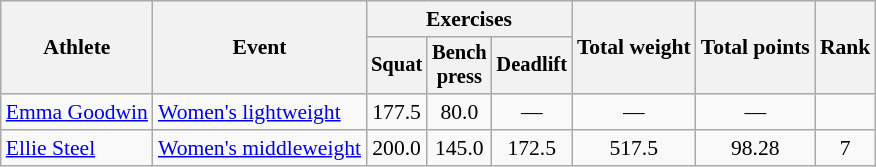<table class=wikitable style="font-size:90%">
<tr>
<th rowspan="2">Athlete</th>
<th rowspan="2">Event</th>
<th colspan="3">Exercises</th>
<th rowspan="2">Total weight</th>
<th rowspan="2">Total points</th>
<th rowspan="2">Rank</th>
</tr>
<tr style="font-size:95%">
<th>Squat</th>
<th>Bench<br>press</th>
<th>Deadlift</th>
</tr>
<tr align=center>
<td align=left><a href='#'>Emma Goodwin</a></td>
<td align=left><a href='#'>Women's lightweight</a></td>
<td>177.5</td>
<td>80.0</td>
<td>—</td>
<td>—</td>
<td>—</td>
<td></td>
</tr>
<tr align=center>
<td align=left><a href='#'>Ellie Steel</a></td>
<td align=left><a href='#'>Women's middleweight</a></td>
<td>200.0</td>
<td>145.0</td>
<td>172.5</td>
<td>517.5</td>
<td>98.28</td>
<td>7</td>
</tr>
</table>
